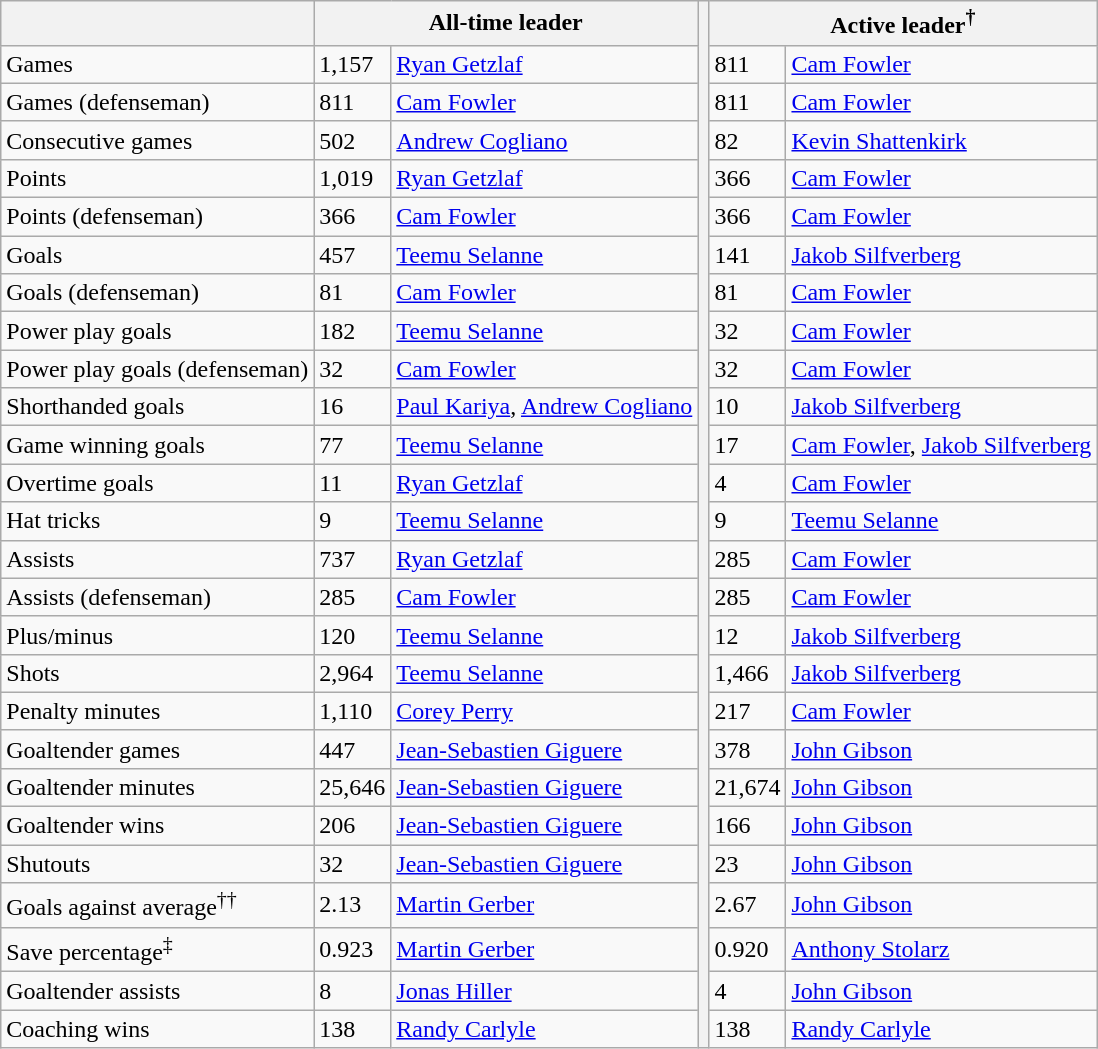<table class="wikitable">
<tr>
<th></th>
<th colspan="2">All-time leader</th>
<th rowspan="27"></th>
<th colspan="2">Active leader<sup>†</sup></th>
</tr>
<tr>
<td>Games</td>
<td>1,157</td>
<td><a href='#'>Ryan Getzlaf</a></td>
<td>811</td>
<td><a href='#'>Cam Fowler</a></td>
</tr>
<tr>
<td>Games (defenseman)</td>
<td>811</td>
<td><a href='#'>Cam Fowler</a></td>
<td>811</td>
<td><a href='#'>Cam Fowler</a></td>
</tr>
<tr>
<td>Consecutive games</td>
<td>502</td>
<td><a href='#'>Andrew Cogliano</a></td>
<td>82</td>
<td><a href='#'>Kevin Shattenkirk</a></td>
</tr>
<tr>
<td>Points</td>
<td>1,019</td>
<td><a href='#'>Ryan Getzlaf</a></td>
<td>366</td>
<td><a href='#'>Cam Fowler</a></td>
</tr>
<tr>
<td>Points (defenseman)</td>
<td>366</td>
<td><a href='#'>Cam Fowler</a></td>
<td>366</td>
<td><a href='#'>Cam Fowler</a></td>
</tr>
<tr>
<td>Goals</td>
<td>457</td>
<td><a href='#'>Teemu Selanne</a></td>
<td>141</td>
<td><a href='#'>Jakob Silfverberg</a></td>
</tr>
<tr>
<td>Goals (defenseman)</td>
<td>81</td>
<td><a href='#'>Cam Fowler</a></td>
<td>81</td>
<td><a href='#'>Cam Fowler</a></td>
</tr>
<tr>
<td>Power play goals</td>
<td>182</td>
<td><a href='#'>Teemu Selanne</a></td>
<td>32</td>
<td><a href='#'>Cam Fowler</a></td>
</tr>
<tr>
<td>Power play goals (defenseman)</td>
<td>32</td>
<td><a href='#'>Cam Fowler</a></td>
<td>32</td>
<td><a href='#'>Cam Fowler</a></td>
</tr>
<tr>
<td>Shorthanded goals</td>
<td>16</td>
<td><a href='#'>Paul Kariya</a>, <a href='#'>Andrew Cogliano</a></td>
<td>10</td>
<td><a href='#'>Jakob Silfverberg</a></td>
</tr>
<tr>
<td>Game winning goals</td>
<td>77</td>
<td><a href='#'>Teemu Selanne</a></td>
<td>17</td>
<td><a href='#'>Cam Fowler</a>, <a href='#'>Jakob Silfverberg</a></td>
</tr>
<tr>
<td>Overtime goals</td>
<td>11</td>
<td><a href='#'>Ryan Getzlaf</a></td>
<td>4</td>
<td><a href='#'>Cam Fowler</a></td>
</tr>
<tr>
<td>Hat tricks</td>
<td>9</td>
<td><a href='#'>Teemu Selanne</a></td>
<td>9</td>
<td><a href='#'>Teemu Selanne</a></td>
</tr>
<tr>
<td>Assists</td>
<td>737</td>
<td><a href='#'>Ryan Getzlaf</a></td>
<td>285</td>
<td><a href='#'>Cam Fowler</a></td>
</tr>
<tr>
<td>Assists (defenseman)</td>
<td>285</td>
<td><a href='#'>Cam Fowler</a></td>
<td>285</td>
<td><a href='#'>Cam Fowler</a></td>
</tr>
<tr>
<td>Plus/minus</td>
<td>120</td>
<td><a href='#'>Teemu Selanne</a></td>
<td>12</td>
<td><a href='#'>Jakob Silfverberg</a></td>
</tr>
<tr>
<td>Shots</td>
<td>2,964</td>
<td><a href='#'>Teemu Selanne</a></td>
<td>1,466</td>
<td><a href='#'>Jakob Silfverberg</a></td>
</tr>
<tr>
<td>Penalty minutes</td>
<td>1,110</td>
<td><a href='#'>Corey Perry</a></td>
<td>217</td>
<td><a href='#'>Cam Fowler</a></td>
</tr>
<tr>
<td>Goaltender games</td>
<td>447</td>
<td><a href='#'>Jean-Sebastien Giguere</a></td>
<td>378</td>
<td><a href='#'>John Gibson</a></td>
</tr>
<tr>
<td>Goaltender minutes</td>
<td>25,646</td>
<td><a href='#'>Jean-Sebastien Giguere</a></td>
<td>21,674</td>
<td><a href='#'>John Gibson</a></td>
</tr>
<tr>
<td>Goaltender wins</td>
<td>206</td>
<td><a href='#'>Jean-Sebastien Giguere</a></td>
<td>166</td>
<td><a href='#'>John Gibson</a></td>
</tr>
<tr>
<td>Shutouts</td>
<td>32</td>
<td><a href='#'>Jean-Sebastien Giguere</a></td>
<td>23</td>
<td><a href='#'>John Gibson</a></td>
</tr>
<tr>
<td>Goals against average<sup>††</sup></td>
<td>2.13</td>
<td><a href='#'>Martin Gerber</a></td>
<td>2.67</td>
<td><a href='#'>John Gibson</a></td>
</tr>
<tr>
<td>Save percentage<sup>‡</sup></td>
<td>0.923</td>
<td><a href='#'>Martin Gerber</a></td>
<td>0.920</td>
<td><a href='#'>Anthony Stolarz</a></td>
</tr>
<tr>
<td>Goaltender assists</td>
<td>8</td>
<td><a href='#'>Jonas Hiller</a></td>
<td>4</td>
<td><a href='#'>John Gibson</a></td>
</tr>
<tr>
<td>Coaching wins</td>
<td>138</td>
<td><a href='#'>Randy Carlyle</a></td>
<td>138</td>
<td><a href='#'>Randy Carlyle</a></td>
</tr>
</table>
